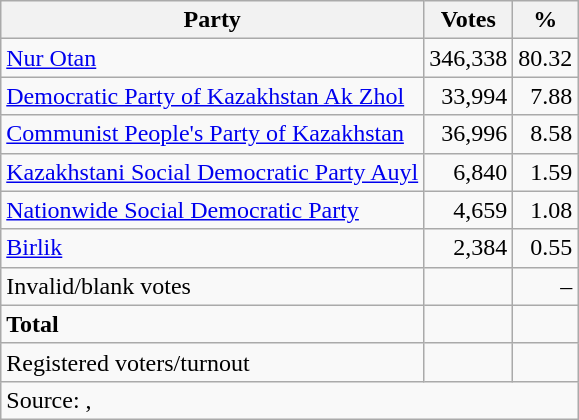<table class=wikitable style=text-align:right>
<tr>
<th>Party</th>
<th>Votes</th>
<th>%</th>
</tr>
<tr>
<td align=left><a href='#'>Nur Otan</a></td>
<td>346,338</td>
<td>80.32</td>
</tr>
<tr>
<td align=left><a href='#'>Democratic Party of Kazakhstan Ak Zhol</a></td>
<td>33,994</td>
<td>7.88</td>
</tr>
<tr>
<td align=left><a href='#'>Communist People's Party of Kazakhstan</a></td>
<td>36,996</td>
<td>8.58</td>
</tr>
<tr>
<td align=left><a href='#'>Kazakhstani Social Democratic Party Auyl</a></td>
<td>6,840</td>
<td>1.59</td>
</tr>
<tr>
<td align=left><a href='#'>Nationwide Social Democratic Party</a></td>
<td>4,659</td>
<td>1.08</td>
</tr>
<tr>
<td align=left><a href='#'>Birlik</a></td>
<td>2,384</td>
<td>0.55</td>
</tr>
<tr>
<td align=left>Invalid/blank votes</td>
<td></td>
<td>–</td>
</tr>
<tr>
<td align=left><strong>Total</strong></td>
<td></td>
<td></td>
</tr>
<tr>
<td align=left>Registered voters/turnout</td>
<td></td>
<td></td>
</tr>
<tr>
<td style="text-align:left;" colspan="5">Source: , </td>
</tr>
</table>
